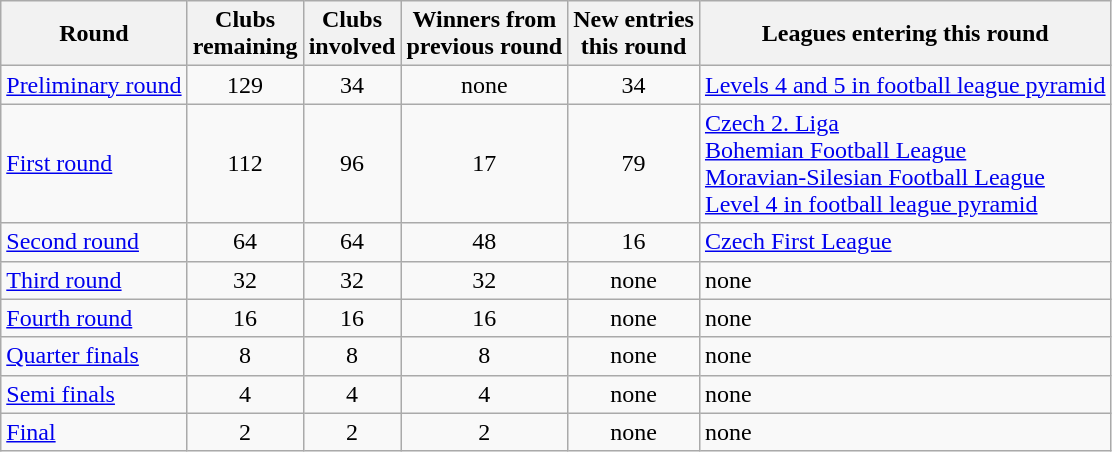<table class="wikitable">
<tr>
<th>Round</th>
<th>Clubs<br>remaining</th>
<th>Clubs<br>involved</th>
<th>Winners from<br>previous round</th>
<th>New entries<br>this round</th>
<th>Leagues entering this round</th>
</tr>
<tr>
<td><a href='#'>Preliminary round</a></td>
<td align="center">129</td>
<td align="center">34</td>
<td align="center">none</td>
<td align="center">34</td>
<td><a href='#'>Levels 4 and 5 in football league pyramid</a></td>
</tr>
<tr>
<td><a href='#'>First round</a></td>
<td align="center">112</td>
<td align="center">96</td>
<td align="center">17</td>
<td align="center">79</td>
<td><a href='#'>Czech 2. Liga</a><br><a href='#'>Bohemian Football League</a><br><a href='#'>Moravian-Silesian Football League</a><br><a href='#'>Level 4 in football league pyramid</a></td>
</tr>
<tr>
<td><a href='#'>Second round</a></td>
<td align="center">64</td>
<td align="center">64</td>
<td align="center">48</td>
<td align="center">16</td>
<td><a href='#'>Czech First League</a></td>
</tr>
<tr>
<td><a href='#'>Third round</a></td>
<td align="center">32</td>
<td align="center">32</td>
<td align="center">32</td>
<td align="center">none</td>
<td>none</td>
</tr>
<tr>
<td><a href='#'>Fourth round</a></td>
<td align="center">16</td>
<td align="center">16</td>
<td align="center">16</td>
<td align="center">none</td>
<td>none</td>
</tr>
<tr>
<td><a href='#'>Quarter finals</a></td>
<td align="center">8</td>
<td align="center">8</td>
<td align="center">8</td>
<td align="center">none</td>
<td>none</td>
</tr>
<tr>
<td><a href='#'>Semi finals</a></td>
<td align="center">4</td>
<td align="center">4</td>
<td align="center">4</td>
<td align="center">none</td>
<td>none</td>
</tr>
<tr>
<td><a href='#'>Final</a></td>
<td align="center">2</td>
<td align="center">2</td>
<td align="center">2</td>
<td align="center">none</td>
<td>none</td>
</tr>
</table>
